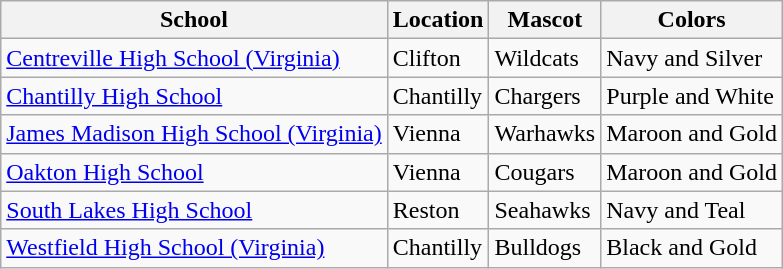<table class="wikitable sortable">
<tr>
<th>School</th>
<th>Location</th>
<th>Mascot</th>
<th>Colors</th>
</tr>
<tr>
<td><a href='#'>Centreville High School (Virginia)</a></td>
<td>Clifton</td>
<td>Wildcats</td>
<td>  Navy and Silver</td>
</tr>
<tr>
<td><a href='#'>Chantilly High School</a></td>
<td>Chantilly</td>
<td>Chargers</td>
<td>  Purple and White</td>
</tr>
<tr>
<td><a href='#'>James Madison High School (Virginia)</a></td>
<td>Vienna</td>
<td>Warhawks</td>
<td>  Maroon and Gold</td>
</tr>
<tr>
<td><a href='#'>Oakton High School</a></td>
<td>Vienna</td>
<td>Cougars</td>
<td>  Maroon and Gold</td>
</tr>
<tr>
<td><a href='#'>South Lakes High School</a></td>
<td>Reston</td>
<td>Seahawks</td>
<td>  Navy and Teal</td>
</tr>
<tr>
<td><a href='#'>Westfield High School (Virginia)</a></td>
<td>Chantilly</td>
<td>Bulldogs</td>
<td>  Black and Gold</td>
</tr>
</table>
